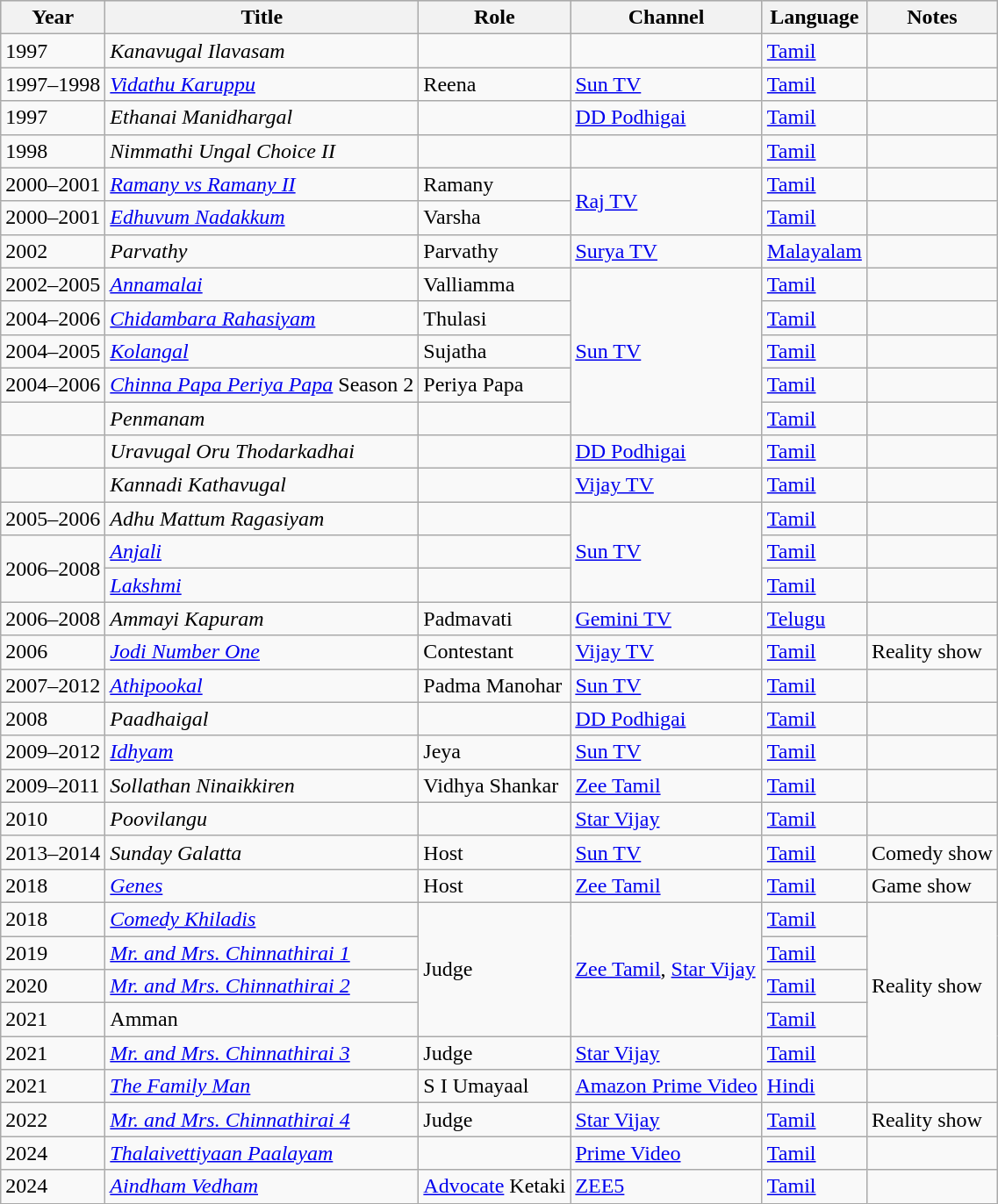<table class="wikitable">
<tr style="background:#ccc; text-align:center;">
<th>Year</th>
<th>Title</th>
<th>Role</th>
<th>Channel</th>
<th>Language</th>
<th>Notes</th>
</tr>
<tr>
<td>1997</td>
<td><em>Kanavugal Ilavasam</em></td>
<td></td>
<td></td>
<td><a href='#'>Tamil</a></td>
<td></td>
</tr>
<tr>
<td>1997–1998</td>
<td><em><a href='#'>Vidathu Karuppu</a></em></td>
<td>Reena</td>
<td><a href='#'>Sun TV</a></td>
<td><a href='#'>Tamil</a></td>
<td></td>
</tr>
<tr>
<td>1997</td>
<td><em>Ethanai Manidhargal</em></td>
<td></td>
<td><a href='#'>DD Podhigai</a></td>
<td><a href='#'>Tamil</a></td>
<td></td>
</tr>
<tr>
<td>1998</td>
<td><em>Nimmathi Ungal Choice II</em></td>
<td></td>
<td></td>
<td><a href='#'>Tamil</a></td>
<td></td>
</tr>
<tr>
<td>2000–2001</td>
<td><em><a href='#'>Ramany vs Ramany II</a></em></td>
<td>Ramany</td>
<td rowspan=2><a href='#'>Raj TV</a></td>
<td><a href='#'>Tamil</a></td>
<td></td>
</tr>
<tr>
<td>2000–2001</td>
<td><em><a href='#'>Edhuvum Nadakkum</a></em></td>
<td>Varsha</td>
<td><a href='#'>Tamil</a></td>
<td></td>
</tr>
<tr>
<td>2002</td>
<td><em>Parvathy</em></td>
<td>Parvathy</td>
<td><a href='#'>Surya TV</a></td>
<td><a href='#'>Malayalam</a></td>
<td></td>
</tr>
<tr>
<td>2002–2005</td>
<td><em><a href='#'>Annamalai</a></em></td>
<td>Valliamma</td>
<td rowspan="5"><a href='#'>Sun TV</a></td>
<td><a href='#'>Tamil</a></td>
<td></td>
</tr>
<tr>
<td>2004–2006</td>
<td><em><a href='#'>Chidambara Rahasiyam</a></em></td>
<td>Thulasi</td>
<td><a href='#'>Tamil</a></td>
<td></td>
</tr>
<tr>
<td>2004–2005</td>
<td><em><a href='#'>Kolangal</a></em></td>
<td>Sujatha</td>
<td><a href='#'>Tamil</a></td>
<td></td>
</tr>
<tr>
<td>2004–2006</td>
<td><em><a href='#'>Chinna Papa Periya Papa</a></em> Season 2</td>
<td>Periya Papa</td>
<td><a href='#'>Tamil</a></td>
<td></td>
</tr>
<tr>
<td></td>
<td><em>Penmanam</em></td>
<td></td>
<td><a href='#'>Tamil</a></td>
<td></td>
</tr>
<tr>
<td></td>
<td><em>Uravugal Oru Thodarkadhai</em></td>
<td></td>
<td><a href='#'>DD Podhigai</a></td>
<td><a href='#'>Tamil</a></td>
<td></td>
</tr>
<tr>
<td></td>
<td><em>Kannadi Kathavugal</em></td>
<td></td>
<td><a href='#'>Vijay TV</a></td>
<td><a href='#'>Tamil</a></td>
<td></td>
</tr>
<tr>
<td>2005–2006</td>
<td><em>Adhu Mattum Ragasiyam</em></td>
<td></td>
<td rowspan="3"><a href='#'>Sun TV</a></td>
<td><a href='#'>Tamil</a></td>
<td></td>
</tr>
<tr>
<td rowspan="2">2006–2008</td>
<td><em><a href='#'>Anjali</a></em></td>
<td></td>
<td><a href='#'>Tamil</a></td>
<td></td>
</tr>
<tr>
<td><em><a href='#'>Lakshmi</a></em></td>
<td></td>
<td><a href='#'>Tamil</a></td>
<td></td>
</tr>
<tr>
<td>2006–2008</td>
<td><em>Ammayi Kapuram</em></td>
<td>Padmavati</td>
<td><a href='#'>Gemini TV</a></td>
<td><a href='#'>Telugu</a></td>
<td></td>
</tr>
<tr>
<td>2006</td>
<td><em><a href='#'>Jodi Number One</a></em></td>
<td>Contestant</td>
<td><a href='#'>Vijay TV</a></td>
<td><a href='#'>Tamil</a></td>
<td>Reality show</td>
</tr>
<tr>
<td>2007–2012</td>
<td><em><a href='#'>Athipookal</a></em></td>
<td>Padma Manohar</td>
<td><a href='#'>Sun TV</a></td>
<td><a href='#'>Tamil</a></td>
<td></td>
</tr>
<tr>
<td>2008</td>
<td><em>Paadhaigal</em></td>
<td></td>
<td><a href='#'>DD Podhigai</a></td>
<td><a href='#'>Tamil</a></td>
<td></td>
</tr>
<tr>
<td>2009–2012</td>
<td><em><a href='#'>Idhyam</a></em></td>
<td>Jeya</td>
<td><a href='#'>Sun TV</a></td>
<td><a href='#'>Tamil</a></td>
<td></td>
</tr>
<tr>
<td>2009–2011</td>
<td><em>Sollathan Ninaikkiren</em></td>
<td>Vidhya Shankar</td>
<td><a href='#'>Zee Tamil</a></td>
<td><a href='#'>Tamil</a></td>
<td></td>
</tr>
<tr>
<td>2010</td>
<td><em>Poovilangu</em></td>
<td></td>
<td><a href='#'>Star Vijay</a></td>
<td><a href='#'>Tamil</a></td>
<td></td>
</tr>
<tr>
<td>2013–2014</td>
<td><em>Sunday Galatta</em></td>
<td>Host</td>
<td><a href='#'>Sun TV</a></td>
<td><a href='#'>Tamil</a></td>
<td>Comedy show</td>
</tr>
<tr>
<td>2018</td>
<td><em><a href='#'>Genes</a></em></td>
<td>Host</td>
<td><a href='#'>Zee Tamil</a></td>
<td><a href='#'>Tamil</a></td>
<td>Game show</td>
</tr>
<tr>
<td>2018</td>
<td><em><a href='#'>Comedy Khiladis</a></em></td>
<td rowspan="4">Judge</td>
<td rowspan="4"><a href='#'>Zee Tamil</a>, <a href='#'>Star Vijay</a></td>
<td><a href='#'>Tamil</a></td>
<td rowspan="5">Reality show</td>
</tr>
<tr>
<td>2019</td>
<td><em><a href='#'>Mr. and Mrs. Chinnathirai 1</a></em></td>
<td><a href='#'>Tamil</a></td>
</tr>
<tr>
<td>2020</td>
<td><em><a href='#'>Mr. and Mrs. Chinnathirai 2</a></em></td>
<td><a href='#'>Tamil</a></td>
</tr>
<tr>
<td>2021</td>
<td>Amman</td>
<td><a href='#'>Tamil</a></td>
</tr>
<tr>
<td>2021</td>
<td><em><a href='#'>Mr. and Mrs. Chinnathirai 3</a></em></td>
<td>Judge</td>
<td><a href='#'>Star Vijay</a></td>
<td><a href='#'>Tamil</a></td>
</tr>
<tr>
<td>2021</td>
<td><em><a href='#'>The Family Man</a></em></td>
<td>S I Umayaal</td>
<td><a href='#'>Amazon Prime Video</a></td>
<td><a href='#'>Hindi</a></td>
<td></td>
</tr>
<tr>
<td>2022</td>
<td><em><a href='#'>Mr. and Mrs. Chinnathirai 4</a></em></td>
<td>Judge</td>
<td><a href='#'>Star Vijay</a></td>
<td><a href='#'>Tamil</a></td>
<td>Reality show</td>
</tr>
<tr>
<td>2024</td>
<td><em><a href='#'>Thalaivettiyaan Paalayam</a></em></td>
<td></td>
<td><a href='#'>Prime Video</a></td>
<td><a href='#'>Tamil</a></td>
</tr>
<tr>
<td>2024</td>
<td><em><a href='#'>Aindham Vedham</a></em></td>
<td><a href='#'>Advocate</a> Ketaki</td>
<td><a href='#'>ZEE5</a></td>
<td><a href='#'>Tamil</a></td>
<td></td>
</tr>
</table>
